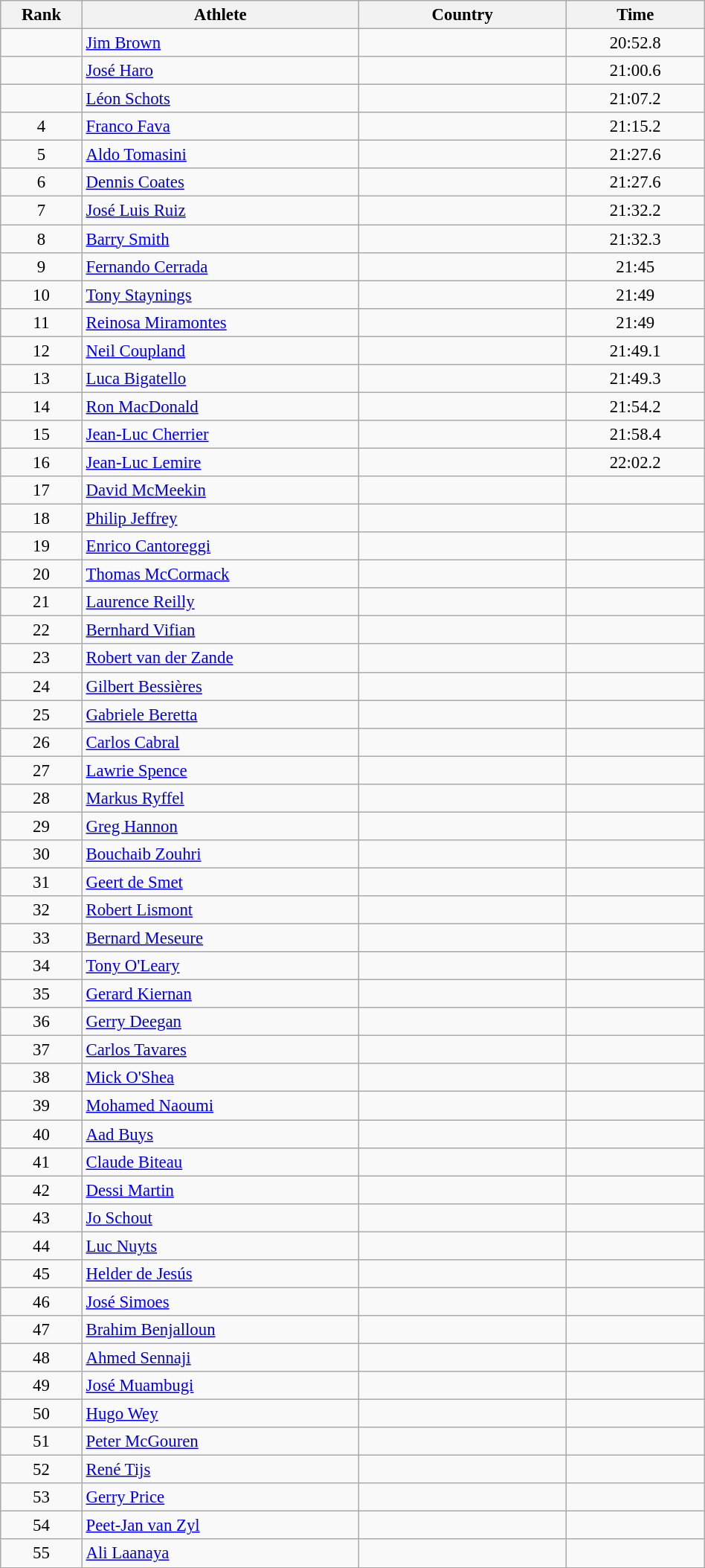<table class="wikitable sortable" style=" text-align:center; font-size:95%;" width="50%">
<tr>
<th width=5%>Rank</th>
<th width=20%>Athlete</th>
<th width=15%>Country</th>
<th width=10%>Time</th>
</tr>
<tr>
<td align=center></td>
<td align=left><a href='#'>Jim Brown</a></td>
<td align=left></td>
<td>20:52.8</td>
</tr>
<tr>
<td align=center></td>
<td align=left><a href='#'>José Haro</a></td>
<td align=left></td>
<td>21:00.6</td>
</tr>
<tr>
<td align=center></td>
<td align=left><a href='#'>Léon Schots</a></td>
<td align=left></td>
<td>21:07.2</td>
</tr>
<tr>
<td align=center>4</td>
<td align=left><a href='#'>Franco Fava</a></td>
<td align=left></td>
<td>21:15.2</td>
</tr>
<tr>
<td align=center>5</td>
<td align=left><a href='#'>Aldo Tomasini</a></td>
<td align=left></td>
<td>21:27.6</td>
</tr>
<tr>
<td align=center>6</td>
<td align=left><a href='#'>Dennis Coates</a></td>
<td align=left></td>
<td>21:27.6</td>
</tr>
<tr>
<td align=center>7</td>
<td align=left><a href='#'>José Luis Ruiz</a></td>
<td align=left></td>
<td>21:32.2</td>
</tr>
<tr>
<td align=center>8</td>
<td align=left><a href='#'>Barry Smith</a></td>
<td align=left></td>
<td>21:32.3</td>
</tr>
<tr>
<td align=center>9</td>
<td align=left><a href='#'>Fernando Cerrada</a></td>
<td align=left></td>
<td>21:45</td>
</tr>
<tr>
<td align=center>10</td>
<td align=left><a href='#'>Tony Staynings</a></td>
<td align=left></td>
<td>21:49</td>
</tr>
<tr>
<td align=center>11</td>
<td align=left><a href='#'>Reinosa Miramontes</a></td>
<td align=left></td>
<td>21:49</td>
</tr>
<tr>
<td align=center>12</td>
<td align=left><a href='#'>Neil Coupland</a></td>
<td align=left></td>
<td>21:49.1</td>
</tr>
<tr>
<td align=center>13</td>
<td align=left><a href='#'>Luca Bigatello</a></td>
<td align=left></td>
<td>21:49.3</td>
</tr>
<tr>
<td align=center>14</td>
<td align=left><a href='#'>Ron MacDonald</a></td>
<td align=left></td>
<td>21:54.2</td>
</tr>
<tr>
<td align=center>15</td>
<td align=left><a href='#'>Jean-Luc Cherrier</a></td>
<td align=left></td>
<td>21:58.4</td>
</tr>
<tr>
<td align=center>16</td>
<td align=left><a href='#'>Jean-Luc Lemire</a></td>
<td align=left></td>
<td>22:02.2</td>
</tr>
<tr>
<td align=center>17</td>
<td align=left><a href='#'>David McMeekin</a></td>
<td align=left></td>
<td></td>
</tr>
<tr>
<td align=center>18</td>
<td align=left><a href='#'>Philip Jeffrey</a></td>
<td align=left></td>
<td></td>
</tr>
<tr>
<td align=center>19</td>
<td align=left><a href='#'>Enrico Cantoreggi</a></td>
<td align=left></td>
<td></td>
</tr>
<tr>
<td align=center>20</td>
<td align=left><a href='#'>Thomas McCormack</a></td>
<td align=left></td>
<td></td>
</tr>
<tr>
<td align=center>21</td>
<td align=left><a href='#'>Laurence Reilly</a></td>
<td align=left></td>
<td></td>
</tr>
<tr>
<td align=center>22</td>
<td align=left><a href='#'>Bernhard Vifian</a></td>
<td align=left></td>
<td></td>
</tr>
<tr>
<td align=center>23</td>
<td align=left><a href='#'>Robert van der Zande</a></td>
<td align=left></td>
<td></td>
</tr>
<tr>
<td align=center>24</td>
<td align=left><a href='#'>Gilbert Bessières</a></td>
<td align=left></td>
<td></td>
</tr>
<tr>
<td align=center>25</td>
<td align=left><a href='#'>Gabriele Beretta</a></td>
<td align=left></td>
<td></td>
</tr>
<tr>
<td align=center>26</td>
<td align=left><a href='#'>Carlos Cabral</a></td>
<td align=left></td>
<td></td>
</tr>
<tr>
<td align=center>27</td>
<td align=left><a href='#'>Lawrie Spence</a></td>
<td align=left></td>
<td></td>
</tr>
<tr>
<td align=center>28</td>
<td align=left><a href='#'>Markus Ryffel</a></td>
<td align=left></td>
<td></td>
</tr>
<tr>
<td align=center>29</td>
<td align=left><a href='#'>Greg Hannon</a></td>
<td align=left></td>
<td></td>
</tr>
<tr>
<td align=center>30</td>
<td align=left><a href='#'>Bouchaib Zouhri</a></td>
<td align=left></td>
<td></td>
</tr>
<tr>
<td align=center>31</td>
<td align=left><a href='#'>Geert de Smet</a></td>
<td align=left></td>
<td></td>
</tr>
<tr>
<td align=center>32</td>
<td align=left><a href='#'>Robert Lismont</a></td>
<td align=left></td>
<td></td>
</tr>
<tr>
<td align=center>33</td>
<td align=left><a href='#'>Bernard Meseure</a></td>
<td align=left></td>
<td></td>
</tr>
<tr>
<td align=center>34</td>
<td align=left><a href='#'>Tony O'Leary</a></td>
<td align=left></td>
<td></td>
</tr>
<tr>
<td align=center>35</td>
<td align=left><a href='#'>Gerard Kiernan</a></td>
<td align=left></td>
<td></td>
</tr>
<tr>
<td align=center>36</td>
<td align=left><a href='#'>Gerry Deegan</a></td>
<td align=left></td>
<td></td>
</tr>
<tr>
<td align=center>37</td>
<td align=left><a href='#'>Carlos Tavares</a></td>
<td align=left></td>
<td></td>
</tr>
<tr>
<td align=center>38</td>
<td align=left><a href='#'>Mick O'Shea</a></td>
<td align=left></td>
<td></td>
</tr>
<tr>
<td align=center>39</td>
<td align=left><a href='#'>Mohamed Naoumi</a></td>
<td align=left></td>
<td></td>
</tr>
<tr>
<td align=center>40</td>
<td align=left><a href='#'>Aad Buys</a></td>
<td align=left></td>
<td></td>
</tr>
<tr>
<td align=center>41</td>
<td align=left><a href='#'>Claude Biteau</a></td>
<td align=left></td>
<td></td>
</tr>
<tr>
<td align=center>42</td>
<td align=left><a href='#'>Dessi Martin</a></td>
<td align=left></td>
<td></td>
</tr>
<tr>
<td align=center>43</td>
<td align=left><a href='#'>Jo Schout</a></td>
<td align=left></td>
<td></td>
</tr>
<tr>
<td align=center>44</td>
<td align=left><a href='#'>Luc Nuyts</a></td>
<td align=left></td>
<td></td>
</tr>
<tr>
<td align=center>45</td>
<td align=left><a href='#'>Helder de Jesús</a></td>
<td align=left></td>
<td></td>
</tr>
<tr>
<td align=center>46</td>
<td align=left><a href='#'>José Simoes</a></td>
<td align=left></td>
<td></td>
</tr>
<tr>
<td align=center>47</td>
<td align=left><a href='#'>Brahim Benjalloun</a></td>
<td align=left></td>
<td></td>
</tr>
<tr>
<td align=center>48</td>
<td align=left><a href='#'>Ahmed Sennaji</a></td>
<td align=left></td>
<td></td>
</tr>
<tr>
<td align=center>49</td>
<td align=left><a href='#'>José Muambugi</a></td>
<td align=left></td>
<td></td>
</tr>
<tr>
<td align=center>50</td>
<td align=left><a href='#'>Hugo Wey</a></td>
<td align=left></td>
<td></td>
</tr>
<tr>
<td align=center>51</td>
<td align=left><a href='#'>Peter McGouren</a></td>
<td align=left></td>
<td></td>
</tr>
<tr>
<td align=center>52</td>
<td align=left><a href='#'>René Tijs</a></td>
<td align=left></td>
<td></td>
</tr>
<tr>
<td align=center>53</td>
<td align=left><a href='#'>Gerry Price</a></td>
<td align=left></td>
<td></td>
</tr>
<tr>
<td align=center>54</td>
<td align=left><a href='#'>Peet-Jan van Zyl</a></td>
<td align=left></td>
<td></td>
</tr>
<tr>
<td align=center>55</td>
<td align=left><a href='#'>Ali Laanaya</a></td>
<td align=left></td>
<td></td>
</tr>
</table>
